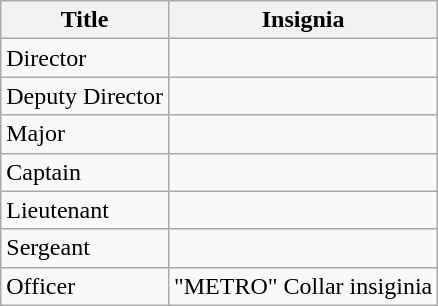<table class="wikitable">
<tr>
<th>Title</th>
<th>Insignia</th>
</tr>
<tr>
<td>Director</td>
<td></td>
</tr>
<tr>
<td>Deputy Director</td>
<td></td>
</tr>
<tr>
<td>Major</td>
<td></td>
</tr>
<tr>
<td>Captain</td>
<td></td>
</tr>
<tr>
<td>Lieutenant</td>
<td></td>
</tr>
<tr>
<td>Sergeant</td>
<td></td>
</tr>
<tr>
<td>Officer</td>
<td>"METRO" Collar insiginia</td>
</tr>
</table>
